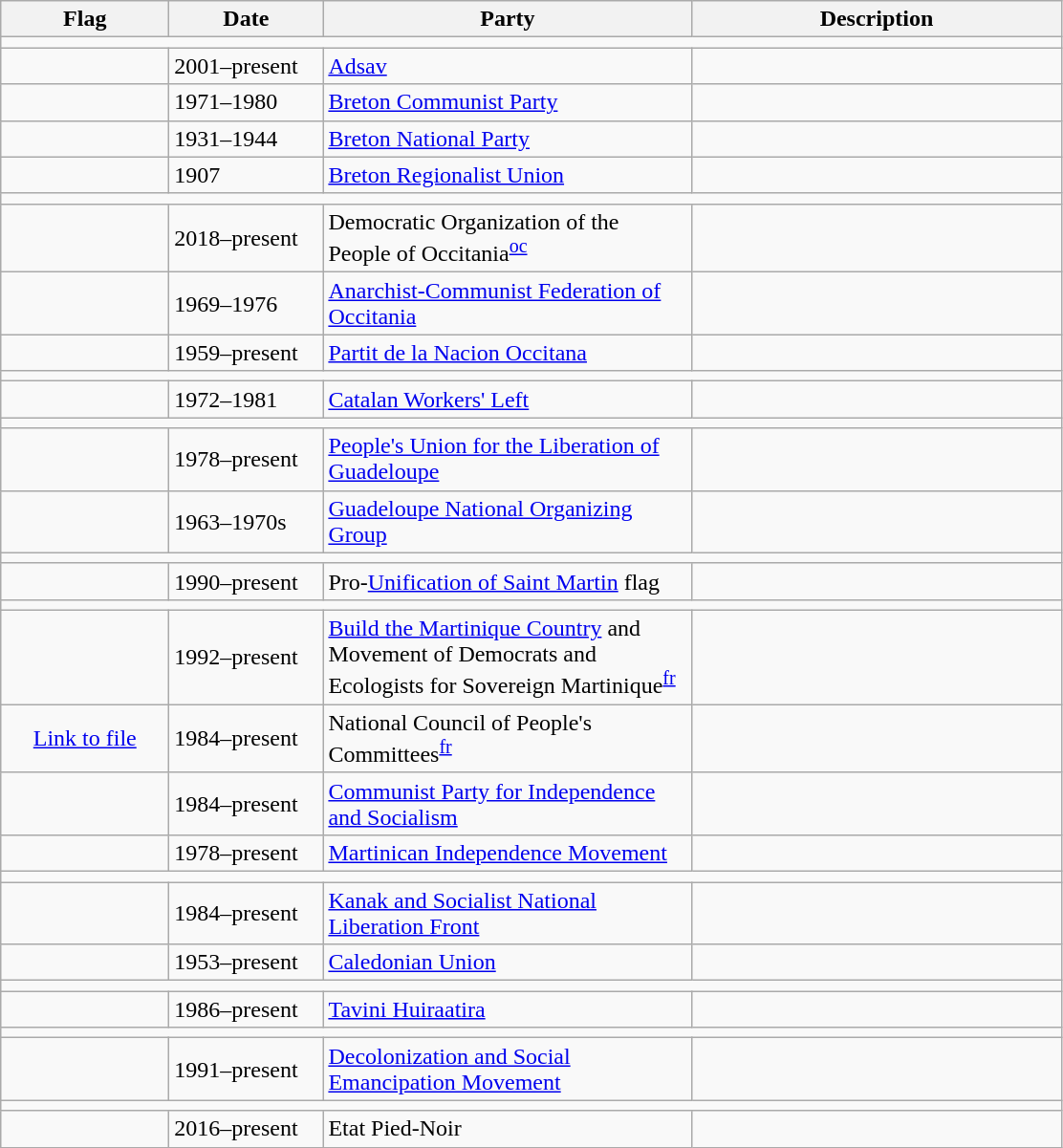<table class="wikitable">
<tr>
<th style="width:110px;">Flag</th>
<th style="width:100px;">Date</th>
<th style="width:250px;">Party</th>
<th style="width:250px;">Description</th>
</tr>
<tr>
<td colspan="4"></td>
</tr>
<tr>
<td></td>
<td>2001–present</td>
<td><a href='#'>Adsav</a></td>
<td></td>
</tr>
<tr>
<td></td>
<td>1971–1980</td>
<td><a href='#'>Breton Communist Party</a></td>
<td></td>
</tr>
<tr>
<td></td>
<td>1931–1944</td>
<td><a href='#'>Breton National Party</a></td>
<td></td>
</tr>
<tr>
<td></td>
<td>1907</td>
<td><a href='#'>Breton Regionalist Union</a></td>
<td></td>
</tr>
<tr>
<td colspan="4"></td>
</tr>
<tr>
<td></td>
<td>2018–present</td>
<td>Democratic Organization of the People of Occitania<sup><a href='#'>oc</a></sup></td>
<td></td>
</tr>
<tr>
<td></td>
<td>1969–1976</td>
<td><a href='#'>Anarchist-Communist Federation of Occitania</a></td>
<td></td>
</tr>
<tr>
<td></td>
<td>1959–present</td>
<td><a href='#'>Partit de la Nacion Occitana</a></td>
<td></td>
</tr>
<tr>
<td colspan="4"></td>
</tr>
<tr>
<td></td>
<td>1972–1981</td>
<td><a href='#'>Catalan Workers' Left</a></td>
<td></td>
</tr>
<tr>
<td colspan="4"></td>
</tr>
<tr>
<td></td>
<td>1978–present</td>
<td><a href='#'>People's Union for the Liberation of Guadeloupe</a></td>
<td></td>
</tr>
<tr>
<td></td>
<td>1963–1970s</td>
<td><a href='#'>Guadeloupe National Organizing Group</a></td>
<td></td>
</tr>
<tr>
<td colspan="4"></td>
</tr>
<tr>
<td></td>
<td>1990–present</td>
<td>Pro-<a href='#'>Unification of Saint Martin</a> flag</td>
<td></td>
</tr>
<tr>
<td colspan="4"></td>
</tr>
<tr>
<td></td>
<td>1992–present</td>
<td><a href='#'>Build the Martinique Country</a> and Movement of Democrats and Ecologists for Sovereign Martinique<sup><a href='#'>fr</a></sup></td>
<td></td>
</tr>
<tr>
<td style="text-align:center;"><a href='#'>Link to file</a></td>
<td>1984–present</td>
<td>National Council of People's Committees<sup><a href='#'>fr</a></sup></td>
<td></td>
</tr>
<tr>
<td></td>
<td>1984–present</td>
<td><a href='#'>Communist Party for Independence and Socialism</a></td>
<td></td>
</tr>
<tr>
<td></td>
<td>1978–present</td>
<td><a href='#'>Martinican Independence Movement</a></td>
<td></td>
</tr>
<tr>
<td colspan="4"></td>
</tr>
<tr>
<td></td>
<td>1984–present</td>
<td><a href='#'>Kanak and Socialist National Liberation Front</a></td>
<td></td>
</tr>
<tr>
<td></td>
<td>1953–present</td>
<td><a href='#'>Caledonian Union</a></td>
<td></td>
</tr>
<tr>
<td colspan="4"></td>
</tr>
<tr>
<td></td>
<td>1986–present</td>
<td><a href='#'>Tavini Huiraatira</a></td>
<td></td>
</tr>
<tr>
<td colspan="4"></td>
</tr>
<tr>
<td></td>
<td>1991–present</td>
<td><a href='#'>Decolonization and Social Emancipation Movement</a></td>
<td></td>
</tr>
<tr>
<td colspan="4"></td>
</tr>
<tr>
<td></td>
<td>2016–present</td>
<td>Etat Pied-Noir</td>
<td></td>
</tr>
</table>
